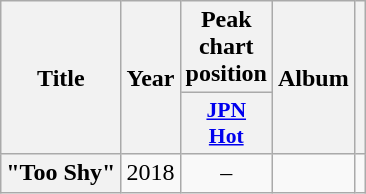<table class="wikitable plainrowheaders" style="text-align:center">
<tr>
<th scope="col" rowspan="2">Title</th>
<th scope="col" rowspan="2">Year</th>
<th scope="col">Peak chart position</th>
<th scope="col" rowspan="2">Album</th>
<th scope="col" rowspan="2"></th>
</tr>
<tr>
<th scope="col" style="width:3em;font-size:90%;"><a href='#'>JPN<br>Hot</a></th>
</tr>
<tr>
<th scope="row">"Too Shy"<br></th>
<td>2018</td>
<td>–</td>
<td></td>
<td></td>
</tr>
</table>
